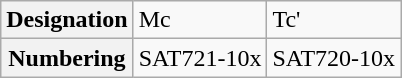<table class="wikitable">
<tr>
<th>Designation</th>
<td>Mc</td>
<td>Tc'</td>
</tr>
<tr>
<th>Numbering</th>
<td>SAT721-10x</td>
<td>SAT720-10x</td>
</tr>
</table>
